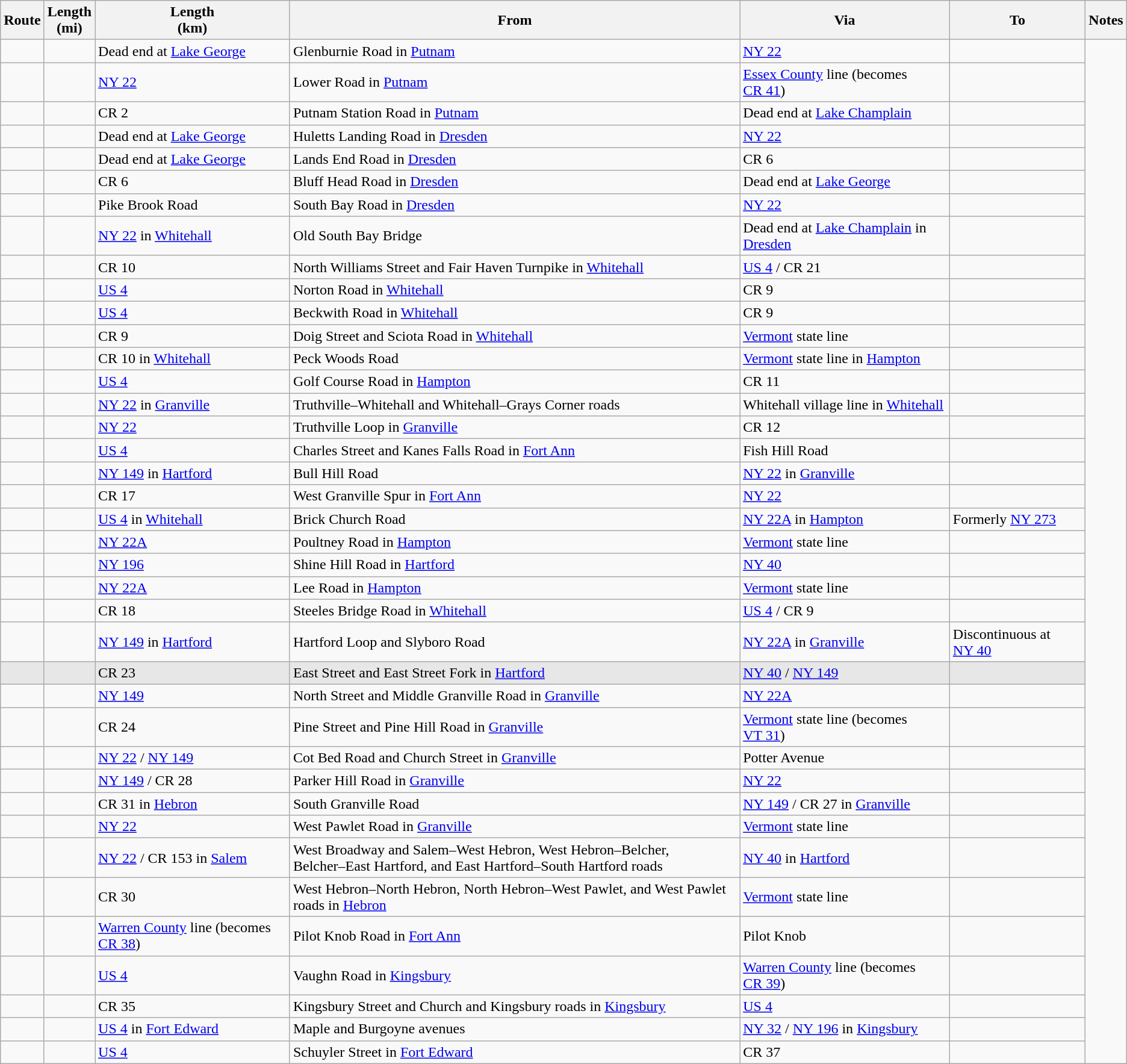<table class="wikitable sortable">
<tr>
<th>Route</th>
<th>Length<br>(mi)</th>
<th>Length<br>(km)</th>
<th class="unsortable">From</th>
<th class="unsortable">Via</th>
<th class="unsortable">To</th>
<th class="unsortable">Notes</th>
</tr>
<tr>
<td id="1"></td>
<td></td>
<td>Dead end at <a href='#'>Lake George</a></td>
<td>Glenburnie Road in <a href='#'>Putnam</a></td>
<td><a href='#'>NY&nbsp;22</a></td>
<td></td>
</tr>
<tr>
<td id="2"></td>
<td></td>
<td><a href='#'>NY&nbsp;22</a></td>
<td>Lower Road in <a href='#'>Putnam</a></td>
<td><a href='#'>Essex County</a> line (becomes <a href='#'>CR 41</a>)</td>
<td></td>
</tr>
<tr>
<td id="3"></td>
<td></td>
<td>CR 2</td>
<td>Putnam Station Road in <a href='#'>Putnam</a></td>
<td>Dead end at <a href='#'>Lake Champlain</a></td>
<td></td>
</tr>
<tr>
<td id="6"></td>
<td></td>
<td>Dead end at <a href='#'>Lake George</a></td>
<td>Huletts Landing Road in <a href='#'>Dresden</a></td>
<td><a href='#'>NY&nbsp;22</a></td>
<td></td>
</tr>
<tr>
<td id=6A"></td>
<td></td>
<td>Dead end at <a href='#'>Lake George</a></td>
<td>Lands End Road in <a href='#'>Dresden</a></td>
<td>CR 6</td>
<td></td>
</tr>
<tr>
<td id="6B"></td>
<td></td>
<td>CR 6</td>
<td>Bluff Head Road in <a href='#'>Dresden</a></td>
<td>Dead end at <a href='#'>Lake George</a></td>
<td></td>
</tr>
<tr>
<td id="7"></td>
<td></td>
<td>Pike Brook Road</td>
<td>South Bay Road in <a href='#'>Dresden</a></td>
<td><a href='#'>NY&nbsp;22</a></td>
<td></td>
</tr>
<tr>
<td id="7A"></td>
<td></td>
<td><a href='#'>NY&nbsp;22</a> in <a href='#'>Whitehall</a></td>
<td>Old South Bay Bridge</td>
<td>Dead end at <a href='#'>Lake Champlain</a> in <a href='#'>Dresden</a></td>
<td></td>
</tr>
<tr>
<td id="9"></td>
<td></td>
<td>CR 10</td>
<td>North Williams Street and Fair Haven Turnpike in <a href='#'>Whitehall</a></td>
<td><a href='#'>US 4</a> / CR 21</td>
<td></td>
</tr>
<tr>
<td id="9A"></td>
<td></td>
<td><a href='#'>US 4</a></td>
<td>Norton Road in <a href='#'>Whitehall</a></td>
<td>CR 9</td>
<td></td>
</tr>
<tr>
<td id="9B"></td>
<td></td>
<td><a href='#'>US 4</a></td>
<td>Beckwith Road in <a href='#'>Whitehall</a></td>
<td>CR 9</td>
<td></td>
</tr>
<tr>
<td id="10"></td>
<td></td>
<td>CR 9</td>
<td>Doig Street and Sciota Road in <a href='#'>Whitehall</a></td>
<td><a href='#'>Vermont</a> state line</td>
<td></td>
</tr>
<tr>
<td id="11"></td>
<td></td>
<td>CR 10 in <a href='#'>Whitehall</a></td>
<td>Peck Woods Road</td>
<td><a href='#'>Vermont</a> state line in <a href='#'>Hampton</a></td>
<td></td>
</tr>
<tr>
<td id="11A"></td>
<td></td>
<td><a href='#'>US 4</a></td>
<td>Golf Course Road in <a href='#'>Hampton</a></td>
<td>CR 11</td>
<td></td>
</tr>
<tr>
<td id="12"></td>
<td></td>
<td><a href='#'>NY&nbsp;22</a> in <a href='#'>Granville</a></td>
<td>Truthville–Whitehall and Whitehall–Grays Corner roads</td>
<td>Whitehall village line in <a href='#'>Whitehall</a></td>
<td></td>
</tr>
<tr>
<td id="12A"></td>
<td></td>
<td><a href='#'>NY&nbsp;22</a></td>
<td>Truthville Loop in <a href='#'>Granville</a></td>
<td>CR 12</td>
<td></td>
</tr>
<tr>
<td id="16"></td>
<td></td>
<td><a href='#'>US 4</a></td>
<td>Charles Street and Kanes Falls Road in <a href='#'>Fort Ann</a></td>
<td>Fish Hill Road</td>
<td></td>
</tr>
<tr>
<td id="17"></td>
<td></td>
<td><a href='#'>NY&nbsp;149</a> in <a href='#'>Hartford</a></td>
<td>Bull Hill Road</td>
<td><a href='#'>NY&nbsp;22</a> in <a href='#'>Granville</a></td>
<td></td>
</tr>
<tr>
<td id="17A"></td>
<td></td>
<td>CR 17</td>
<td>West Granville Spur in <a href='#'>Fort Ann</a></td>
<td><a href='#'>NY&nbsp;22</a></td>
<td></td>
</tr>
<tr>
<td id="18"></td>
<td></td>
<td><a href='#'>US 4</a> in <a href='#'>Whitehall</a></td>
<td>Brick Church Road</td>
<td><a href='#'>NY&nbsp;22A</a> in <a href='#'>Hampton</a></td>
<td>Formerly <a href='#'>NY&nbsp;273</a></td>
</tr>
<tr>
<td id="18A"></td>
<td></td>
<td><a href='#'>NY&nbsp;22A</a></td>
<td>Poultney Road in <a href='#'>Hampton</a></td>
<td><a href='#'>Vermont</a> state line</td>
<td></td>
</tr>
<tr>
<td id="19"></td>
<td></td>
<td><a href='#'>NY&nbsp;196</a></td>
<td>Shine Hill Road in <a href='#'>Hartford</a></td>
<td><a href='#'>NY&nbsp;40</a></td>
<td></td>
</tr>
<tr>
<td id="20"></td>
<td></td>
<td><a href='#'>NY&nbsp;22A</a></td>
<td>Lee Road in <a href='#'>Hampton</a></td>
<td><a href='#'>Vermont</a> state line</td>
<td></td>
</tr>
<tr>
<td id="21"></td>
<td></td>
<td>CR 18</td>
<td>Steeles Bridge Road in <a href='#'>Whitehall</a></td>
<td><a href='#'>US 4</a> / CR 9</td>
<td></td>
</tr>
<tr>
<td id="23"></td>
<td></td>
<td><a href='#'>NY&nbsp;149</a> in <a href='#'>Hartford</a></td>
<td>Hartford Loop and Slyboro Road</td>
<td><a href='#'>NY&nbsp;22A</a> in <a href='#'>Granville</a></td>
<td>Discontinuous at <a href='#'>NY&nbsp;40</a></td>
</tr>
<tr style="background-color:#e7e7e7">
<td id="23A"></td>
<td></td>
<td>CR 23</td>
<td>East Street and East Street Fork in <a href='#'>Hartford</a></td>
<td><a href='#'>NY&nbsp;40</a> / <a href='#'>NY&nbsp;149</a></td>
<td></td>
</tr>
<tr>
<td id="24"></td>
<td></td>
<td><a href='#'>NY&nbsp;149</a></td>
<td>North Street and Middle Granville Road in <a href='#'>Granville</a></td>
<td><a href='#'>NY&nbsp;22A</a></td>
<td></td>
</tr>
<tr>
<td id="25"></td>
<td></td>
<td>CR 24</td>
<td>Pine Street and Pine Hill Road in <a href='#'>Granville</a></td>
<td><a href='#'>Vermont</a> state line (becomes <a href='#'>VT&nbsp;31</a>)</td>
<td></td>
</tr>
<tr>
<td id="26"></td>
<td></td>
<td><a href='#'>NY&nbsp;22</a> / <a href='#'>NY&nbsp;149</a></td>
<td>Cot Bed Road and Church Street in <a href='#'>Granville</a></td>
<td>Potter Avenue</td>
<td></td>
</tr>
<tr>
<td id="27"></td>
<td></td>
<td><a href='#'>NY&nbsp;149</a> / CR 28</td>
<td>Parker Hill Road in <a href='#'>Granville</a></td>
<td><a href='#'>NY&nbsp;22</a></td>
<td></td>
</tr>
<tr>
<td id="28"></td>
<td></td>
<td>CR 31 in <a href='#'>Hebron</a></td>
<td>South Granville Road</td>
<td><a href='#'>NY&nbsp;149</a> / CR 27 in <a href='#'>Granville</a></td>
<td></td>
</tr>
<tr>
<td id="29"></td>
<td></td>
<td><a href='#'>NY&nbsp;22</a></td>
<td>West Pawlet Road in <a href='#'>Granville</a></td>
<td><a href='#'>Vermont</a> state line</td>
<td></td>
</tr>
<tr>
<td id="30"></td>
<td></td>
<td><a href='#'>NY&nbsp;22</a> / CR 153 in <a href='#'>Salem</a></td>
<td>West Broadway and Salem–West Hebron, West Hebron–Belcher,<br>Belcher–East Hartford, and East Hartford–South Hartford roads</td>
<td><a href='#'>NY&nbsp;40</a> in <a href='#'>Hartford</a></td>
<td></td>
</tr>
<tr>
<td id="31"></td>
<td></td>
<td>CR 30</td>
<td>West Hebron–North Hebron, North Hebron–West Pawlet, and West Pawlet roads in <a href='#'>Hebron</a></td>
<td><a href='#'>Vermont</a> state line</td>
<td></td>
</tr>
<tr>
<td id="32"></td>
<td></td>
<td><a href='#'>Warren County</a> line (becomes <a href='#'>CR 38</a>)</td>
<td>Pilot Knob Road in <a href='#'>Fort Ann</a></td>
<td>Pilot Knob</td>
<td></td>
</tr>
<tr>
<td id="35"></td>
<td></td>
<td><a href='#'>US 4</a></td>
<td>Vaughn Road in <a href='#'>Kingsbury</a></td>
<td><a href='#'>Warren County</a> line (becomes <a href='#'>CR 39</a>)</td>
<td></td>
</tr>
<tr>
<td id="36"></td>
<td></td>
<td>CR 35</td>
<td>Kingsbury Street and Church and Kingsbury roads in <a href='#'>Kingsbury</a></td>
<td><a href='#'>US 4</a></td>
<td></td>
</tr>
<tr>
<td id="37"></td>
<td></td>
<td><a href='#'>US 4</a> in <a href='#'>Fort Edward</a></td>
<td>Maple and Burgoyne avenues</td>
<td><a href='#'>NY&nbsp;32</a> / <a href='#'>NY&nbsp;196</a> in <a href='#'>Kingsbury</a></td>
<td></td>
</tr>
<tr>
<td id="40"></td>
<td></td>
<td><a href='#'>US 4</a></td>
<td>Schuyler Street in <a href='#'>Fort Edward</a></td>
<td>CR 37</td>
<td></td>
</tr>
</table>
